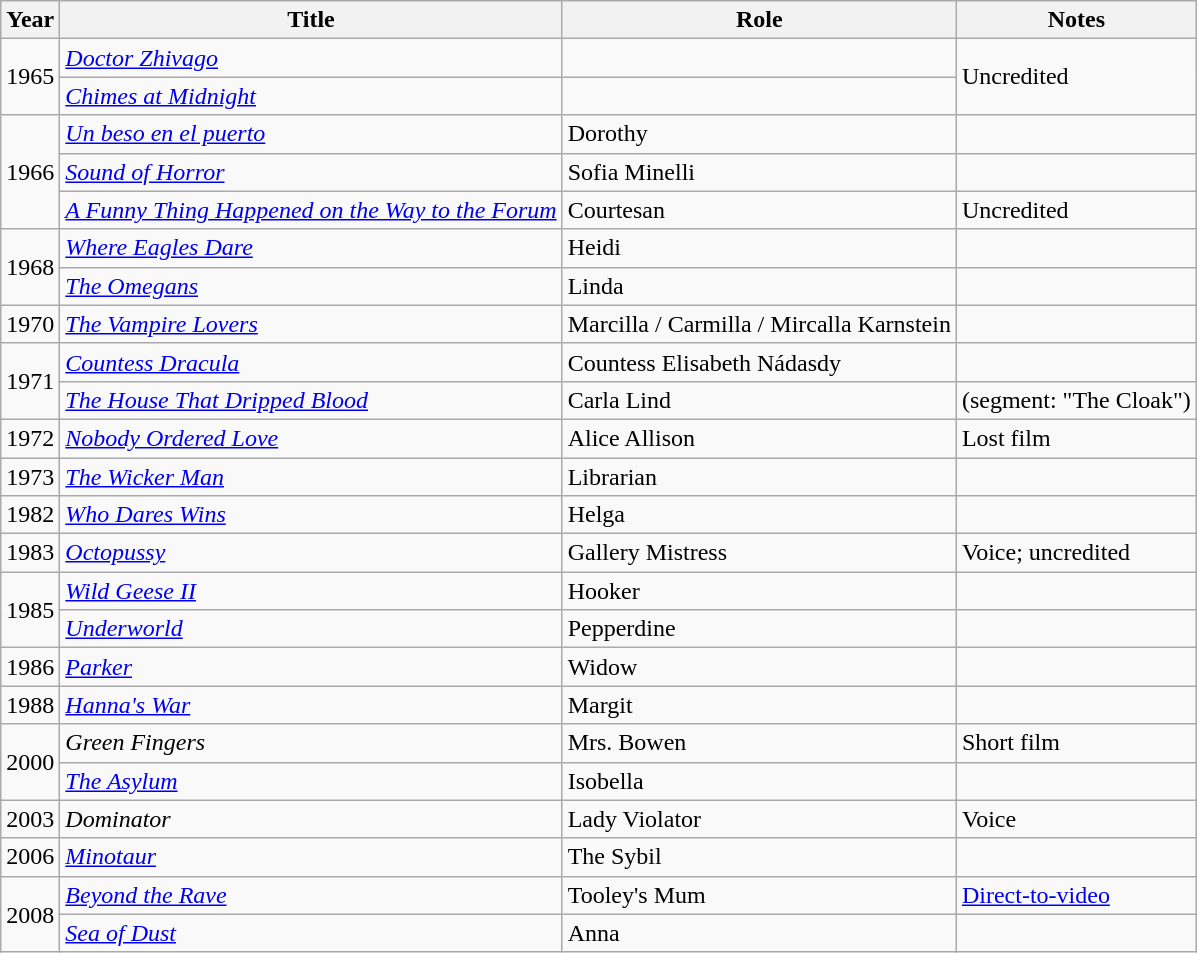<table class="wikitable sortable">
<tr>
<th>Year</th>
<th>Title</th>
<th>Role</th>
<th class="unsortable">Notes</th>
</tr>
<tr>
<td rowspan="2">1965</td>
<td><em><a href='#'>Doctor Zhivago</a></em></td>
<td></td>
<td rowspan="2">Uncredited</td>
</tr>
<tr>
<td><em><a href='#'>Chimes at Midnight</a></em></td>
<td></td>
</tr>
<tr>
<td rowspan="3">1966</td>
<td><em><a href='#'>Un beso en el puerto</a></em></td>
<td>Dorothy</td>
<td></td>
</tr>
<tr>
<td><em><a href='#'>Sound of Horror</a></em></td>
<td>Sofia Minelli</td>
<td></td>
</tr>
<tr>
<td><em><a href='#'>A Funny Thing Happened on the Way to the Forum</a></em></td>
<td>Courtesan</td>
<td>Uncredited</td>
</tr>
<tr>
<td rowspan="2">1968</td>
<td><em><a href='#'>Where Eagles Dare</a></em></td>
<td>Heidi</td>
<td></td>
</tr>
<tr>
<td><em><a href='#'>The Omegans</a></em></td>
<td>Linda</td>
<td></td>
</tr>
<tr>
<td>1970</td>
<td><em><a href='#'>The Vampire Lovers</a></em></td>
<td>Marcilla / Carmilla / Mircalla Karnstein</td>
<td></td>
</tr>
<tr>
<td rowspan="2">1971</td>
<td><em><a href='#'>Countess Dracula</a></em></td>
<td>Countess Elisabeth Nádasdy</td>
<td></td>
</tr>
<tr>
<td><em><a href='#'>The House That Dripped Blood</a></em></td>
<td>Carla Lind</td>
<td>(segment: "The Cloak")</td>
</tr>
<tr>
<td>1972</td>
<td><em><a href='#'>Nobody Ordered Love</a></em></td>
<td>Alice Allison</td>
<td>Lost film</td>
</tr>
<tr>
<td>1973</td>
<td><em><a href='#'>The Wicker Man</a></em></td>
<td>Librarian</td>
<td></td>
</tr>
<tr>
<td>1982</td>
<td><em><a href='#'>Who Dares Wins</a></em></td>
<td>Helga</td>
<td></td>
</tr>
<tr>
<td>1983</td>
<td><em><a href='#'>Octopussy</a></em></td>
<td>Gallery Mistress</td>
<td>Voice; uncredited</td>
</tr>
<tr>
<td rowspan="2">1985</td>
<td><em><a href='#'>Wild Geese II</a></em></td>
<td>Hooker</td>
<td></td>
</tr>
<tr>
<td><em><a href='#'>Underworld</a></em></td>
<td>Pepperdine</td>
<td></td>
</tr>
<tr>
<td>1986</td>
<td><em><a href='#'>Parker</a></em></td>
<td>Widow</td>
<td></td>
</tr>
<tr>
<td>1988</td>
<td><em><a href='#'>Hanna's War</a></em></td>
<td>Margit</td>
<td></td>
</tr>
<tr>
<td rowspan="2">2000</td>
<td><em>Green Fingers</em></td>
<td>Mrs. Bowen</td>
<td>Short film</td>
</tr>
<tr>
<td><em><a href='#'>The Asylum</a></em></td>
<td>Isobella</td>
<td></td>
</tr>
<tr>
<td>2003</td>
<td><em>Dominator</em></td>
<td>Lady Violator</td>
<td>Voice</td>
</tr>
<tr>
<td>2006</td>
<td><em><a href='#'>Minotaur</a></em></td>
<td>The Sybil</td>
<td></td>
</tr>
<tr>
<td rowspan="2">2008</td>
<td><em><a href='#'>Beyond the Rave</a></em></td>
<td>Tooley's Mum</td>
<td><a href='#'>Direct-to-video</a></td>
</tr>
<tr>
<td><em><a href='#'>Sea of Dust</a></em></td>
<td>Anna</td>
<td></td>
</tr>
</table>
